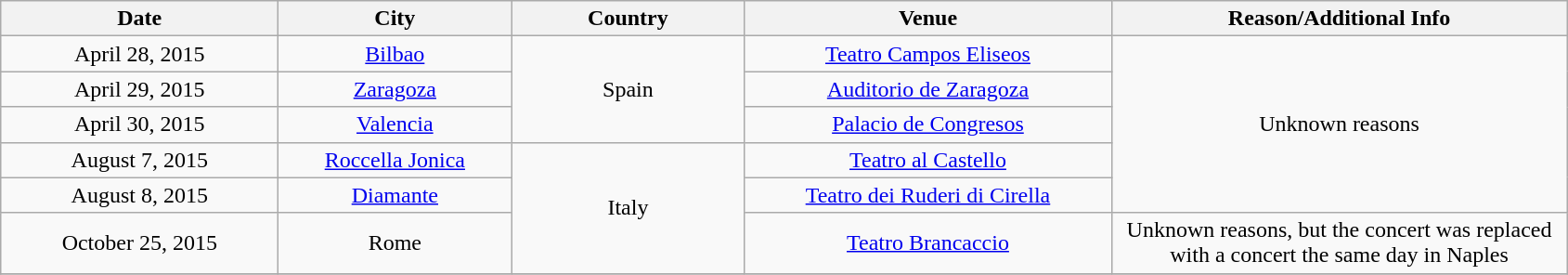<table class="wikitable" style="text-align:center;">
<tr>
<th scope="col" style="width:12em;">Date</th>
<th scope="col" style="width:10em;">City</th>
<th scope="col" style="width:10em;">Country</th>
<th scope="col" style="width:16em;">Venue</th>
<th scope="col" style="width:20em;">Reason/Additional Info</th>
</tr>
<tr>
<td>April 28, 2015</td>
<td><a href='#'>Bilbao</a></td>
<td rowspan="3">Spain</td>
<td><a href='#'>Teatro Campos Eliseos</a></td>
<td rowspan=5>Unknown reasons</td>
</tr>
<tr>
<td>April 29, 2015</td>
<td><a href='#'>Zaragoza</a></td>
<td><a href='#'>Auditorio de Zaragoza</a></td>
</tr>
<tr>
<td>April 30, 2015</td>
<td><a href='#'>Valencia</a></td>
<td><a href='#'>Palacio de Congresos</a></td>
</tr>
<tr>
<td>August 7, 2015</td>
<td><a href='#'>Roccella Jonica</a></td>
<td rowspan="3">Italy</td>
<td><a href='#'>Teatro al Castello</a></td>
</tr>
<tr>
<td>August 8, 2015</td>
<td><a href='#'>Diamante</a></td>
<td><a href='#'>Teatro dei Ruderi di Cirella</a></td>
</tr>
<tr>
<td>October 25, 2015</td>
<td>Rome</td>
<td><a href='#'>Teatro Brancaccio</a></td>
<td>Unknown reasons, but the concert was replaced with a concert the same day in Naples</td>
</tr>
<tr>
</tr>
</table>
